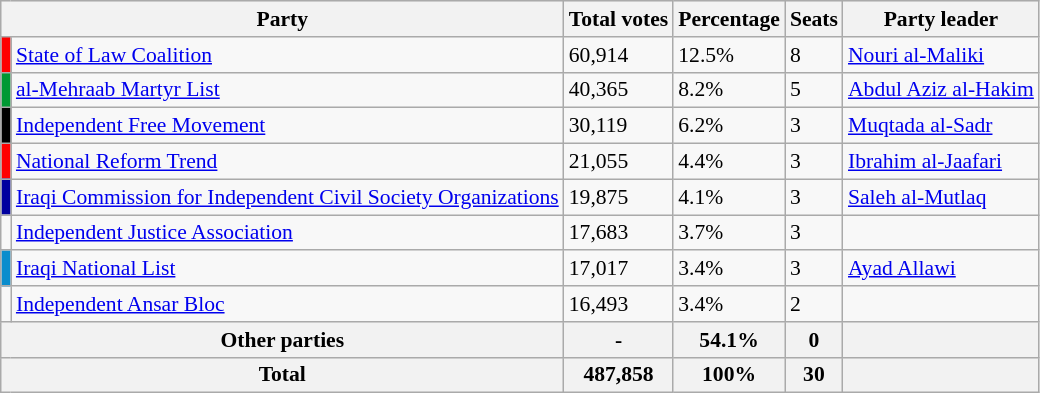<table class="wikitable sortable" style="border:1px solid #8888aa; background:#f8f8f8; padding:0; font-size:90%;">
<tr style="background:#e9e9e9;">
<th colspan=2>Party</th>
<th>Total votes</th>
<th>Percentage</th>
<th>Seats</th>
<th>Party leader</th>
</tr>
<tr>
<td style="background:#f00;"></td>
<td><a href='#'>State of Law Coalition</a></td>
<td>60,914</td>
<td>12.5%</td>
<td>8</td>
<td><a href='#'>Nouri al-Maliki</a></td>
</tr>
<tr>
<td style="background:#093;"></td>
<td><a href='#'>al-Mehraab Martyr List</a></td>
<td>40,365</td>
<td>8.2%</td>
<td>5</td>
<td><a href='#'>Abdul Aziz al-Hakim</a></td>
</tr>
<tr>
<td style="background:#000;"></td>
<td><a href='#'>Independent Free Movement</a></td>
<td>30,119</td>
<td>6.2%</td>
<td>3</td>
<td><a href='#'>Muqtada al-Sadr</a></td>
</tr>
<tr>
<td style="background:#f00;"></td>
<td><a href='#'>National Reform Trend</a></td>
<td>21,055</td>
<td>4.4%</td>
<td>3</td>
<td><a href='#'>Ibrahim al-Jaafari</a></td>
</tr>
<tr>
<td style="background:#00009f;"></td>
<td><a href='#'>Iraqi Commission for Independent Civil Society Organizations</a></td>
<td>19,875</td>
<td>4.1%</td>
<td>3</td>
<td><a href='#'>Saleh al-Mutlaq</a></td>
</tr>
<tr>
<td></td>
<td><a href='#'>Independent Justice Association</a></td>
<td>17,683</td>
<td>3.7%</td>
<td>3</td>
<td></td>
</tr>
<tr>
<td style="background:#098dcd;"></td>
<td><a href='#'>Iraqi National List</a></td>
<td>17,017</td>
<td>3.4%</td>
<td>3</td>
<td><a href='#'>Ayad Allawi</a></td>
</tr>
<tr>
<td></td>
<td><a href='#'>Independent Ansar Bloc</a></td>
<td>16,493</td>
<td>3.4%</td>
<td>2</td>
<td></td>
</tr>
<tr>
<th colspan=2>Other parties</th>
<th>-</th>
<th>54.1%</th>
<th>0</th>
<th></th>
</tr>
<tr>
<th colspan=2><strong>Total</strong></th>
<th>487,858</th>
<th><strong>100%</strong></th>
<th><strong>30</strong></th>
<th></th>
</tr>
</table>
